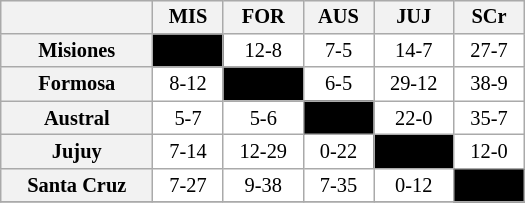<table align="left" width="350" cellspacing="0" cellpadding="3" style="background-color: #f9f9f9; font-size: 85%; text-align: center" class="wikitable">
<tr style="background:#00000;">
<th align="left"> </th>
<th>MIS</th>
<th>FOR</th>
<th>AUS</th>
<th>JUJ</th>
<th>SCr</th>
</tr>
<tr ! style="background:#FFFFFF;">
<th>Misiones</th>
<td style="background:#000000">––––</td>
<td>12-8</td>
<td>7-5</td>
<td>14-7</td>
<td>27-7</td>
</tr>
<tr ! style="background:#FFFFFF;">
<th>Formosa</th>
<td>8-12</td>
<td style="background:#000000">––––</td>
<td>6-5</td>
<td>29-12</td>
<td>38-9</td>
</tr>
<tr ! style="background:#FFFFFF;">
<th>Austral</th>
<td>5-7</td>
<td>5-6</td>
<td style="background:#000000">––––</td>
<td>22-0</td>
<td>35-7</td>
</tr>
<tr ! style="background:#FFFFFF;">
<th>Jujuy</th>
<td>7-14</td>
<td>12-29</td>
<td>0-22</td>
<td style="background:#000000">––––</td>
<td>12-0</td>
</tr>
<tr ! style="background:#FFFFFF;">
<th>Santa Cruz</th>
<td>7-27</td>
<td>9-38</td>
<td>7-35</td>
<td>0-12</td>
<td style="background:#000000">––––</td>
</tr>
<tr>
</tr>
</table>
